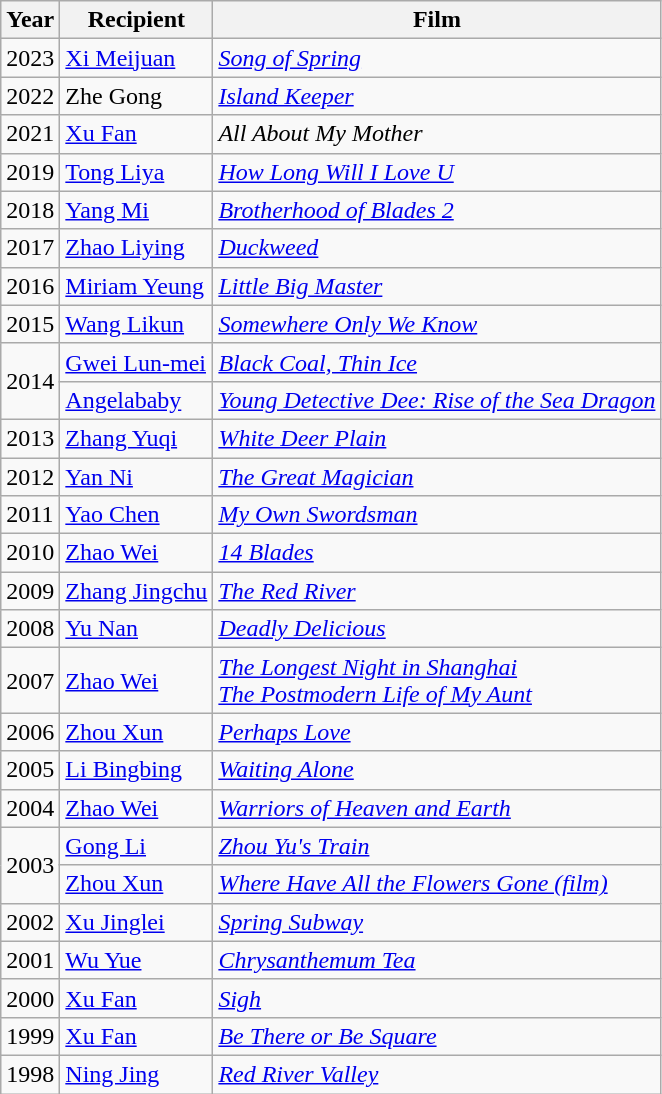<table class="wikitable">
<tr>
<th>Year</th>
<th>Recipient</th>
<th>Film</th>
</tr>
<tr>
<td>2023</td>
<td><a href='#'>Xi Meijuan</a></td>
<td><em><a href='#'>Song of Spring</a></em></td>
</tr>
<tr>
<td>2022</td>
<td>Zhe Gong</td>
<td><em><a href='#'>Island Keeper</a></em></td>
</tr>
<tr>
<td>2021</td>
<td><a href='#'>Xu Fan</a></td>
<td><em>All About My Mother</em></td>
</tr>
<tr>
<td>2019</td>
<td><a href='#'>Tong Liya</a></td>
<td><em><a href='#'>How Long Will I Love U</a></em></td>
</tr>
<tr>
<td>2018</td>
<td><a href='#'>Yang Mi</a></td>
<td><em><a href='#'>Brotherhood of Blades 2</a></em></td>
</tr>
<tr>
<td>2017</td>
<td><a href='#'>Zhao Liying</a></td>
<td><em><a href='#'>Duckweed</a></em></td>
</tr>
<tr>
<td>2016</td>
<td><a href='#'>Miriam Yeung</a></td>
<td><em><a href='#'>Little Big Master</a></em></td>
</tr>
<tr>
<td>2015</td>
<td><a href='#'>Wang Likun</a></td>
<td><em><a href='#'>Somewhere Only We Know</a></em></td>
</tr>
<tr>
<td rowspan=2>2014</td>
<td><a href='#'>Gwei Lun-mei</a></td>
<td><em><a href='#'>Black Coal, Thin Ice</a></em></td>
</tr>
<tr>
<td><a href='#'>Angelababy</a></td>
<td><em><a href='#'>Young Detective Dee: Rise of the Sea Dragon</a></em></td>
</tr>
<tr>
<td>2013</td>
<td><a href='#'>Zhang Yuqi</a></td>
<td><em><a href='#'>White Deer Plain</a></em></td>
</tr>
<tr>
<td>2012</td>
<td><a href='#'>Yan Ni</a></td>
<td><em><a href='#'>The Great Magician</a></em></td>
</tr>
<tr>
<td>2011</td>
<td><a href='#'>Yao Chen</a></td>
<td><em><a href='#'>My Own Swordsman</a></em></td>
</tr>
<tr>
<td>2010</td>
<td><a href='#'>Zhao Wei</a></td>
<td><em><a href='#'>14 Blades</a></em></td>
</tr>
<tr>
<td>2009</td>
<td><a href='#'>Zhang Jingchu</a></td>
<td><em><a href='#'>The Red River</a></em></td>
</tr>
<tr>
<td>2008</td>
<td><a href='#'>Yu Nan</a></td>
<td><em><a href='#'>Deadly Delicious</a></em></td>
</tr>
<tr>
<td>2007</td>
<td><a href='#'>Zhao Wei</a></td>
<td><em><a href='#'>The Longest Night in Shanghai</a><br><a href='#'>The Postmodern Life of My Aunt</a></em></td>
</tr>
<tr>
<td>2006</td>
<td><a href='#'>Zhou Xun</a></td>
<td><em><a href='#'>Perhaps Love</a></em></td>
</tr>
<tr>
<td>2005</td>
<td><a href='#'>Li Bingbing</a></td>
<td><em><a href='#'>Waiting Alone</a></em></td>
</tr>
<tr>
<td>2004</td>
<td><a href='#'>Zhao Wei</a></td>
<td><em><a href='#'>Warriors of Heaven and Earth</a></em></td>
</tr>
<tr>
<td rowspan="2">2003</td>
<td><a href='#'>Gong Li</a></td>
<td><em><a href='#'>Zhou Yu's Train</a></em></td>
</tr>
<tr>
<td><a href='#'>Zhou Xun</a></td>
<td><em><a href='#'>Where Have All the Flowers Gone (film)</a></em></td>
</tr>
<tr>
<td>2002</td>
<td><a href='#'>Xu Jinglei</a></td>
<td><em><a href='#'>Spring Subway</a></em></td>
</tr>
<tr>
<td>2001</td>
<td><a href='#'>Wu Yue</a></td>
<td><em><a href='#'>Chrysanthemum Tea</a></em></td>
</tr>
<tr>
<td>2000</td>
<td><a href='#'>Xu Fan</a></td>
<td><em><a href='#'>Sigh</a></em></td>
</tr>
<tr>
<td>1999</td>
<td><a href='#'>Xu Fan</a></td>
<td><em><a href='#'>Be There or Be Square</a></em></td>
</tr>
<tr>
<td>1998</td>
<td><a href='#'>Ning Jing</a></td>
<td><em><a href='#'>Red River Valley</a></em></td>
</tr>
</table>
